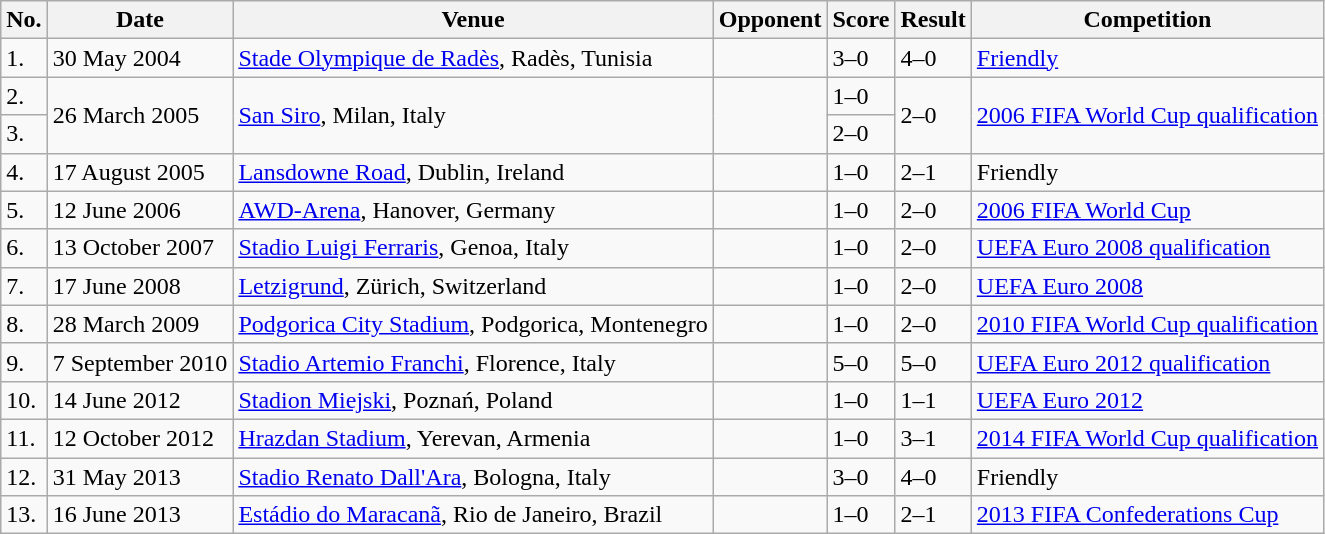<table class="wikitable sortable">
<tr>
<th>No.</th>
<th>Date</th>
<th>Venue</th>
<th>Opponent</th>
<th>Score</th>
<th>Result</th>
<th>Competition</th>
</tr>
<tr>
<td>1.</td>
<td>30 May 2004</td>
<td><a href='#'>Stade Olympique de Radès</a>, Radès, Tunisia</td>
<td></td>
<td>3–0</td>
<td>4–0</td>
<td><a href='#'>Friendly</a></td>
</tr>
<tr>
<td>2.</td>
<td rowspan="2">26 March 2005</td>
<td rowspan="2"><a href='#'>San Siro</a>, Milan, Italy</td>
<td rowspan="2"></td>
<td>1–0</td>
<td rowspan="2">2–0</td>
<td rowspan="2"><a href='#'>2006 FIFA World Cup qualification</a></td>
</tr>
<tr>
<td>3.</td>
<td>2–0</td>
</tr>
<tr>
<td>4.</td>
<td>17 August 2005</td>
<td><a href='#'>Lansdowne Road</a>, Dublin, Ireland</td>
<td></td>
<td>1–0</td>
<td>2–1</td>
<td>Friendly</td>
</tr>
<tr>
<td>5.</td>
<td>12 June 2006</td>
<td><a href='#'>AWD-Arena</a>, Hanover, Germany</td>
<td></td>
<td>1–0</td>
<td>2–0</td>
<td><a href='#'>2006 FIFA World Cup</a></td>
</tr>
<tr>
<td>6.</td>
<td>13 October 2007</td>
<td><a href='#'>Stadio Luigi Ferraris</a>, Genoa, Italy</td>
<td></td>
<td>1–0</td>
<td>2–0</td>
<td><a href='#'>UEFA Euro 2008 qualification</a></td>
</tr>
<tr>
<td>7.</td>
<td>17 June 2008</td>
<td><a href='#'>Letzigrund</a>, Zürich, Switzerland</td>
<td></td>
<td>1–0</td>
<td>2–0</td>
<td><a href='#'>UEFA Euro 2008</a></td>
</tr>
<tr>
<td>8.</td>
<td>28 March 2009</td>
<td><a href='#'>Podgorica City Stadium</a>, Podgorica, Montenegro</td>
<td></td>
<td>1–0</td>
<td>2–0</td>
<td><a href='#'>2010 FIFA World Cup qualification</a></td>
</tr>
<tr>
<td>9.</td>
<td>7 September 2010</td>
<td><a href='#'>Stadio Artemio Franchi</a>, Florence, Italy</td>
<td></td>
<td>5–0</td>
<td>5–0</td>
<td><a href='#'>UEFA Euro 2012 qualification</a></td>
</tr>
<tr>
<td>10.</td>
<td>14 June 2012</td>
<td><a href='#'>Stadion Miejski</a>, Poznań, Poland</td>
<td></td>
<td>1–0</td>
<td>1–1</td>
<td><a href='#'>UEFA Euro 2012</a></td>
</tr>
<tr>
<td>11.</td>
<td>12 October 2012</td>
<td><a href='#'>Hrazdan Stadium</a>, Yerevan, Armenia</td>
<td></td>
<td>1–0</td>
<td>3–1</td>
<td><a href='#'>2014 FIFA World Cup qualification</a></td>
</tr>
<tr>
<td>12.</td>
<td>31 May 2013</td>
<td><a href='#'>Stadio Renato Dall'Ara</a>, Bologna, Italy</td>
<td></td>
<td>3–0</td>
<td>4–0</td>
<td>Friendly</td>
</tr>
<tr>
<td>13.</td>
<td>16 June 2013</td>
<td><a href='#'>Estádio do Maracanã</a>, Rio de Janeiro, Brazil</td>
<td></td>
<td>1–0</td>
<td>2–1</td>
<td><a href='#'>2013 FIFA Confederations Cup</a></td>
</tr>
</table>
